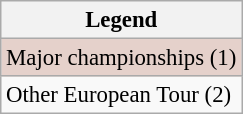<table class="wikitable" style="font-size:95%;">
<tr>
<th>Legend</th>
</tr>
<tr style="background:#e5d1cb;">
<td>Major championships (1)</td>
</tr>
<tr>
<td>Other European Tour (2)</td>
</tr>
</table>
